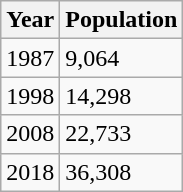<table class="wikitable">
<tr>
<th>Year</th>
<th>Population</th>
</tr>
<tr>
<td>1987</td>
<td>9,064</td>
</tr>
<tr>
<td>1998</td>
<td>14,298</td>
</tr>
<tr>
<td>2008</td>
<td>22,733</td>
</tr>
<tr>
<td>2018</td>
<td>36,308</td>
</tr>
</table>
